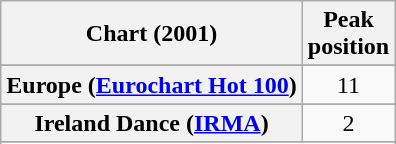<table class="wikitable sortable plainrowheaders" style="text-align:center">
<tr>
<th>Chart (2001)</th>
<th>Peak<br>position</th>
</tr>
<tr>
</tr>
<tr>
</tr>
<tr>
<th scope="row">Europe (<a href='#'>Eurochart Hot 100</a>)</th>
<td>11</td>
</tr>
<tr>
</tr>
<tr>
<th scope="row">Ireland Dance (<a href='#'>IRMA</a>)</th>
<td>2</td>
</tr>
<tr>
</tr>
<tr>
</tr>
<tr>
</tr>
</table>
